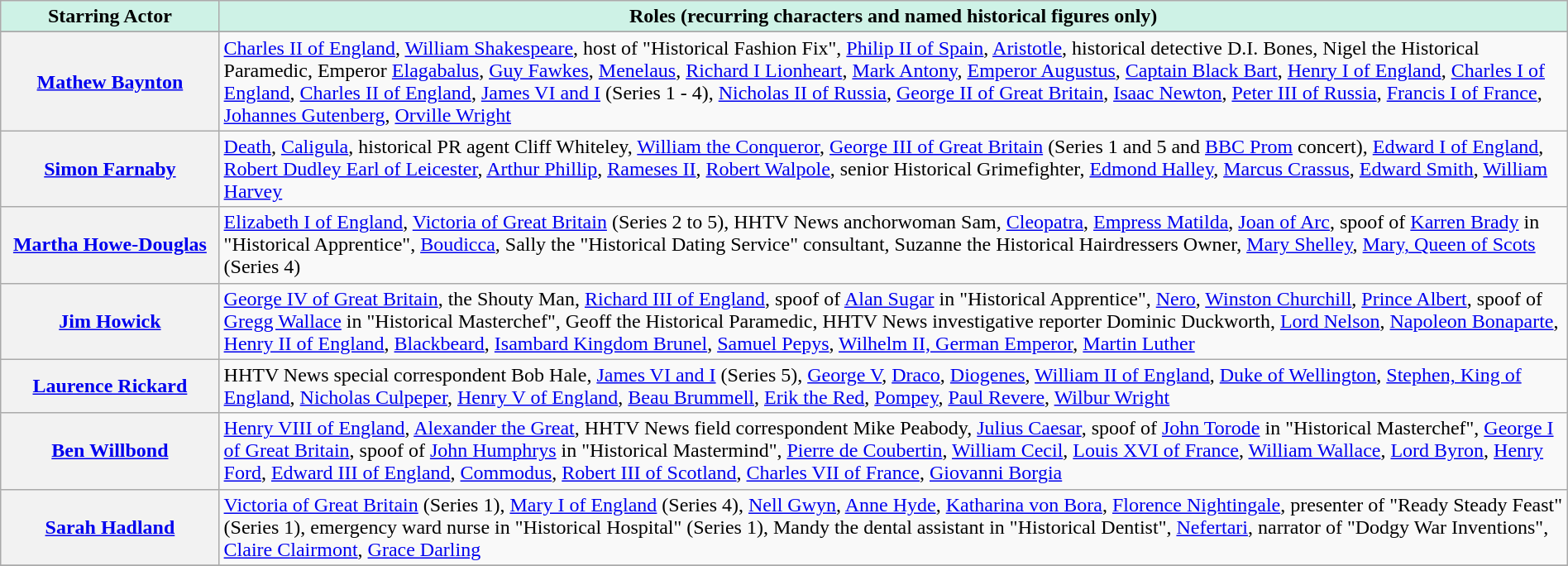<table class="wikitable sortable" style="width:100%;">
<tr>
<th scope="col" style="width:6%; background:#CEF2E6;">Starring Actor</th>
<th scope="col" style="width:37%; background:#CEF2E6;">Roles (recurring characters and named historical figures only)</th>
</tr>
<tr style="background:FFFFFF#;"|>
</tr>
<tr style="background:FFFFFF#;"|>
<th scope="row"><a href='#'>Mathew Baynton</a></th>
<td><a href='#'>Charles II of England</a>, <a href='#'>William Shakespeare</a>, host of "Historical Fashion Fix", <a href='#'>Philip II of Spain</a>, <a href='#'>Aristotle</a>, historical detective D.I. Bones, Nigel the Historical Paramedic, Emperor <a href='#'>Elagabalus</a>, <a href='#'>Guy Fawkes</a>, <a href='#'>Menelaus</a>, <a href='#'>Richard I Lionheart</a>, <a href='#'>Mark Antony</a>, <a href='#'>Emperor Augustus</a>, <a href='#'>Captain Black Bart</a>, <a href='#'>Henry I of England</a>, <a href='#'>Charles I of England</a>, <a href='#'>Charles II of England</a>, <a href='#'>James VI and I</a> (Series 1 - 4), <a href='#'>Nicholas II of Russia</a>, <a href='#'>George II of Great Britain</a>, <a href='#'>Isaac Newton</a>, <a href='#'>Peter III of Russia</a>, <a href='#'>Francis I of France</a>, <a href='#'>Johannes Gutenberg</a>, <a href='#'>Orville Wright</a></td>
</tr>
<tr style="background:FFFFFF#;"|>
<th scope="row"><a href='#'>Simon Farnaby</a></th>
<td><a href='#'>Death</a>, <a href='#'>Caligula</a>, historical PR agent Cliff Whiteley, <a href='#'>William the Conqueror</a>, <a href='#'>George III of Great Britain</a> (Series 1 and 5 and <a href='#'>BBC Prom</a> concert), <a href='#'>Edward I of England</a>, <a href='#'>Robert Dudley Earl of Leicester</a>, <a href='#'>Arthur Phillip</a>, <a href='#'>Rameses II</a>, <a href='#'>Robert Walpole</a>, senior Historical Grimefighter, <a href='#'>Edmond Halley</a>, <a href='#'>Marcus Crassus</a>, <a href='#'>Edward Smith</a>, <a href='#'>William Harvey</a></td>
</tr>
<tr style="background:FFFFFF#;"|>
<th scope="row"><a href='#'>Martha Howe-Douglas</a></th>
<td><a href='#'>Elizabeth I of England</a>, <a href='#'>Victoria of Great Britain</a> (Series 2 to 5), HHTV News anchorwoman Sam, <a href='#'>Cleopatra</a>, <a href='#'>Empress Matilda</a>, <a href='#'>Joan of Arc</a>, spoof of <a href='#'>Karren Brady</a> in "Historical Apprentice", <a href='#'>Boudicca</a>, Sally the "Historical Dating Service" consultant, Suzanne the Historical Hairdressers Owner, <a href='#'>Mary Shelley</a>, <a href='#'>Mary, Queen of Scots</a> (Series 4)</td>
</tr>
<tr style="background:FFFFFF#;"|>
<th scope="row"><a href='#'>Jim Howick</a></th>
<td><a href='#'>George IV of Great Britain</a>, the Shouty Man, <a href='#'>Richard III of England</a>, spoof of <a href='#'>Alan Sugar</a> in "Historical Apprentice", <a href='#'>Nero</a>, <a href='#'>Winston Churchill</a>, <a href='#'>Prince Albert</a>, spoof of <a href='#'>Gregg Wallace</a> in "Historical Masterchef", Geoff the Historical Paramedic, HHTV News investigative reporter Dominic Duckworth, <a href='#'>Lord Nelson</a>, <a href='#'>Napoleon Bonaparte</a>, <a href='#'>Henry II of England</a>, <a href='#'>Blackbeard</a>, <a href='#'>Isambard Kingdom Brunel</a>, <a href='#'>Samuel Pepys</a>, <a href='#'>Wilhelm II, German Emperor</a>, <a href='#'>Martin Luther</a></td>
</tr>
<tr style="background:FFFFFF#;"|>
<th scope="row"><a href='#'>Laurence Rickard</a></th>
<td> HHTV News special correspondent Bob Hale, <a href='#'>James VI and I</a> (Series 5), <a href='#'>George V</a>, <a href='#'>Draco</a>, <a href='#'>Diogenes</a>, <a href='#'>William II of England</a>, <a href='#'>Duke of Wellington</a>, <a href='#'>Stephen, King of England</a>, <a href='#'>Nicholas Culpeper</a>, <a href='#'>Henry V of England</a>, <a href='#'>Beau Brummell</a>, <a href='#'>Erik the Red</a>, <a href='#'>Pompey</a>, <a href='#'>Paul Revere</a>, <a href='#'>Wilbur Wright</a></td>
</tr>
<tr style="background:FFFFFF#;"|>
<th scope="row"><a href='#'>Ben Willbond</a></th>
<td><a href='#'>Henry VIII of England</a>, <a href='#'>Alexander the Great</a>, HHTV News field correspondent Mike Peabody, <a href='#'>Julius Caesar</a>, spoof of <a href='#'>John Torode</a> in "Historical Masterchef", <a href='#'>George I of Great Britain</a>, spoof of <a href='#'>John Humphrys</a> in "Historical Mastermind", <a href='#'>Pierre de Coubertin</a>, <a href='#'>William Cecil</a>, <a href='#'>Louis XVI of France</a>, <a href='#'>William Wallace</a>, <a href='#'>Lord Byron</a>, <a href='#'>Henry Ford</a>, <a href='#'>Edward III of England</a>, <a href='#'>Commodus</a>, <a href='#'>Robert III of Scotland</a>, <a href='#'>Charles VII of France</a>, <a href='#'>Giovanni Borgia</a></td>
</tr>
<tr style="background:FFFFFF#;"|>
<th scope="row"><a href='#'>Sarah Hadland</a></th>
<td><a href='#'>Victoria of Great Britain</a> (Series 1), <a href='#'>Mary I of England</a> (Series 4), <a href='#'>Nell Gwyn</a>, <a href='#'>Anne Hyde</a>, <a href='#'>Katharina von Bora</a>, <a href='#'>Florence Nightingale</a>, presenter of "Ready Steady Feast" (Series 1), emergency ward nurse in "Historical Hospital" (Series 1), Mandy the dental assistant in "Historical Dentist", <a href='#'>Nefertari</a>, narrator of "Dodgy War Inventions", <a href='#'>Claire Clairmont</a>, <a href='#'>Grace Darling</a></td>
</tr>
<tr style="background:FFFFFF#;"|>
</tr>
</table>
